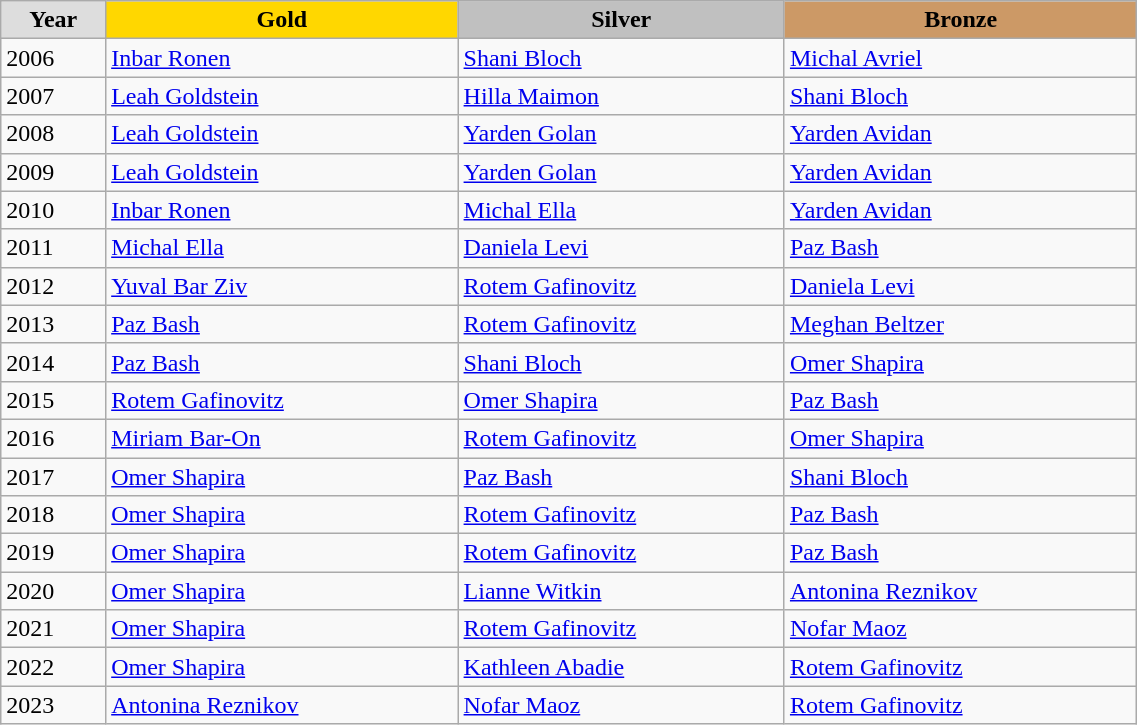<table class="wikitable" style="width: 60%; text-align:left;">
<tr>
<td style="background:#DDDDDD; font-weight:bold; text-align:center;">Year</td>
<td style="background:gold; font-weight:bold; text-align:center;">Gold</td>
<td style="background:silver; font-weight:bold; text-align:center;">Silver</td>
<td style="background:#cc9966; font-weight:bold; text-align:center;">Bronze</td>
</tr>
<tr>
<td>2006</td>
<td><a href='#'>Inbar Ronen</a></td>
<td><a href='#'>Shani Bloch</a></td>
<td><a href='#'>Michal Avriel</a></td>
</tr>
<tr>
<td>2007</td>
<td><a href='#'>Leah Goldstein</a></td>
<td><a href='#'>Hilla Maimon</a></td>
<td><a href='#'>Shani Bloch</a></td>
</tr>
<tr>
<td>2008</td>
<td><a href='#'>Leah Goldstein</a></td>
<td><a href='#'>Yarden Golan</a></td>
<td><a href='#'>Yarden Avidan</a></td>
</tr>
<tr>
<td>2009</td>
<td><a href='#'>Leah Goldstein</a></td>
<td><a href='#'>Yarden Golan</a></td>
<td><a href='#'>Yarden Avidan</a></td>
</tr>
<tr>
<td>2010</td>
<td><a href='#'>Inbar Ronen</a></td>
<td><a href='#'>Michal Ella</a></td>
<td><a href='#'>Yarden Avidan</a></td>
</tr>
<tr>
<td>2011</td>
<td><a href='#'>Michal Ella</a></td>
<td><a href='#'>Daniela Levi</a></td>
<td><a href='#'>Paz Bash</a></td>
</tr>
<tr>
<td>2012</td>
<td><a href='#'>Yuval Bar Ziv</a></td>
<td><a href='#'>Rotem Gafinovitz</a></td>
<td><a href='#'>Daniela Levi</a></td>
</tr>
<tr>
<td>2013</td>
<td><a href='#'>Paz Bash</a></td>
<td><a href='#'>Rotem Gafinovitz</a></td>
<td><a href='#'>Meghan Beltzer</a></td>
</tr>
<tr>
<td>2014</td>
<td><a href='#'>Paz Bash</a></td>
<td><a href='#'>Shani Bloch</a></td>
<td><a href='#'>Omer Shapira</a></td>
</tr>
<tr>
<td>2015</td>
<td><a href='#'>Rotem Gafinovitz</a></td>
<td><a href='#'>Omer Shapira</a></td>
<td><a href='#'>Paz Bash</a></td>
</tr>
<tr>
<td>2016</td>
<td><a href='#'>Miriam Bar-On</a></td>
<td><a href='#'>Rotem Gafinovitz</a></td>
<td><a href='#'>Omer Shapira</a></td>
</tr>
<tr>
<td>2017</td>
<td><a href='#'>Omer Shapira</a></td>
<td><a href='#'>Paz Bash</a></td>
<td><a href='#'>Shani Bloch</a></td>
</tr>
<tr>
<td>2018</td>
<td><a href='#'>Omer Shapira</a></td>
<td><a href='#'>Rotem Gafinovitz</a></td>
<td><a href='#'>Paz Bash</a></td>
</tr>
<tr>
<td>2019</td>
<td><a href='#'>Omer Shapira</a></td>
<td><a href='#'>Rotem Gafinovitz</a></td>
<td><a href='#'>Paz Bash</a></td>
</tr>
<tr>
<td>2020</td>
<td><a href='#'>Omer Shapira</a></td>
<td><a href='#'>Lianne Witkin</a></td>
<td><a href='#'>Antonina Reznikov</a></td>
</tr>
<tr>
<td>2021</td>
<td><a href='#'>Omer Shapira</a></td>
<td><a href='#'>Rotem Gafinovitz</a></td>
<td><a href='#'>Nofar Maoz</a></td>
</tr>
<tr>
<td>2022</td>
<td><a href='#'>Omer Shapira</a></td>
<td><a href='#'>Kathleen Abadie</a></td>
<td><a href='#'>Rotem Gafinovitz</a></td>
</tr>
<tr>
<td>2023</td>
<td><a href='#'>Antonina Reznikov</a></td>
<td><a href='#'>Nofar Maoz</a></td>
<td><a href='#'>Rotem Gafinovitz</a></td>
</tr>
</table>
